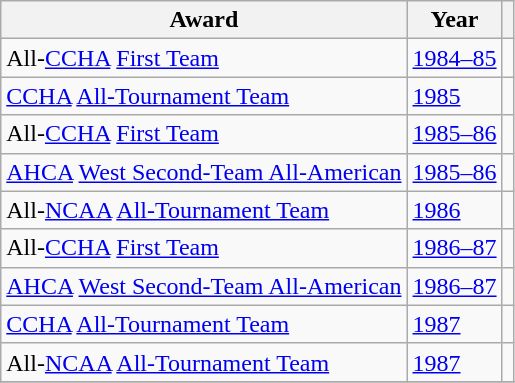<table class="wikitable">
<tr>
<th>Award</th>
<th>Year</th>
<th></th>
</tr>
<tr>
<td>All-<a href='#'>CCHA</a> <a href='#'>First Team</a></td>
<td><a href='#'>1984–85</a></td>
<td></td>
</tr>
<tr>
<td><a href='#'>CCHA</a> <a href='#'>All-Tournament Team</a></td>
<td><a href='#'>1985</a></td>
<td></td>
</tr>
<tr>
<td>All-<a href='#'>CCHA</a> <a href='#'>First Team</a></td>
<td><a href='#'>1985–86</a></td>
<td></td>
</tr>
<tr>
<td><a href='#'>AHCA</a> <a href='#'>West Second-Team All-American</a></td>
<td><a href='#'>1985–86</a></td>
<td></td>
</tr>
<tr>
<td>All-<a href='#'>NCAA</a> <a href='#'>All-Tournament Team</a></td>
<td><a href='#'>1986</a></td>
<td></td>
</tr>
<tr>
<td>All-<a href='#'>CCHA</a> <a href='#'>First Team</a></td>
<td><a href='#'>1986–87</a></td>
<td></td>
</tr>
<tr>
<td><a href='#'>AHCA</a> <a href='#'>West Second-Team All-American</a></td>
<td><a href='#'>1986–87</a></td>
<td></td>
</tr>
<tr>
<td><a href='#'>CCHA</a> <a href='#'>All-Tournament Team</a></td>
<td><a href='#'>1987</a></td>
<td></td>
</tr>
<tr>
<td>All-<a href='#'>NCAA</a> <a href='#'>All-Tournament Team</a></td>
<td><a href='#'>1987</a></td>
<td></td>
</tr>
<tr>
</tr>
</table>
